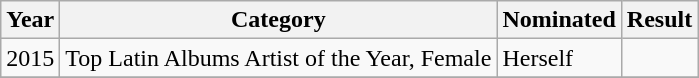<table class="wikitable">
<tr>
<th>Year</th>
<th>Category</th>
<th>Nominated</th>
<th>Result</th>
</tr>
<tr>
<td rowspan=1>2015</td>
<td>Top Latin Albums Artist of the Year, Female</td>
<td>Herself</td>
<td></td>
</tr>
<tr>
</tr>
</table>
